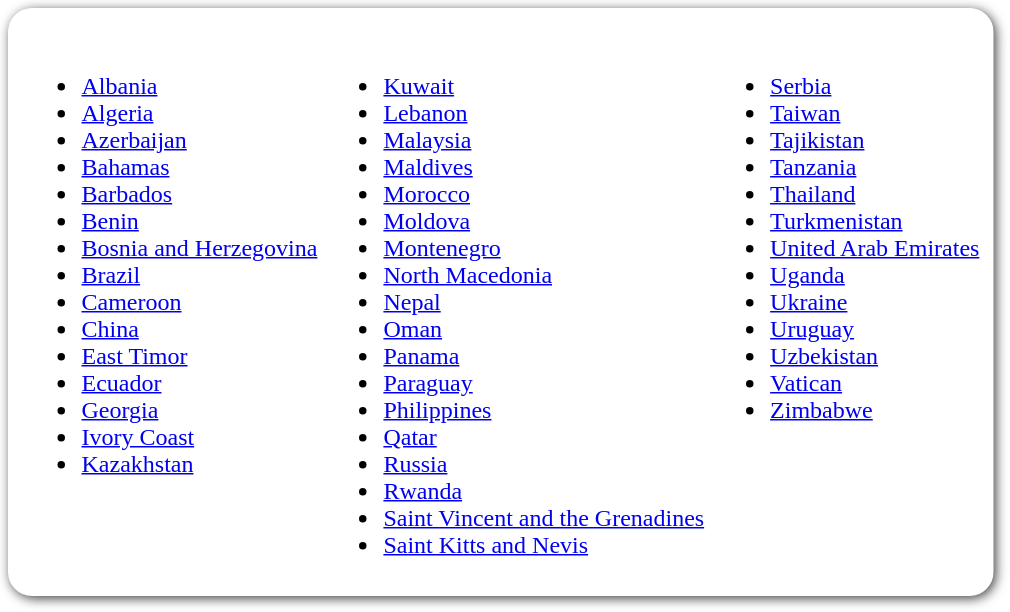<table style=" border-radius:1em; box-shadow: 0.1em 0.1em 0.5em rgba(0,0,0,0.75); background-color: white; border: 1px solid white; padding: 5px;">
<tr style="vertical-align:top;">
<td><br><ul><li> <a href='#'>Albania</a></li><li> <a href='#'>Algeria</a></li><li> <a href='#'>Azerbaijan</a></li><li> <a href='#'>Bahamas</a></li><li> <a href='#'>Barbados</a></li><li> <a href='#'>Benin</a></li><li> <a href='#'>Bosnia and Herzegovina</a></li><li> <a href='#'>Brazil</a></li><li> <a href='#'>Cameroon</a></li><li> <a href='#'>China</a></li><li> <a href='#'>East Timor</a></li><li> <a href='#'>Ecuador</a></li><li> <a href='#'>Georgia</a></li><li> <a href='#'>Ivory Coast</a></li><li> <a href='#'>Kazakhstan</a></li></ul></td>
<td valign=top><br><ul><li> <a href='#'>Kuwait</a></li><li> <a href='#'>Lebanon</a></li><li> <a href='#'>Malaysia</a></li><li> <a href='#'>Maldives</a></li><li> <a href='#'>Morocco</a></li><li> <a href='#'>Moldova</a></li><li> <a href='#'>Montenegro</a></li><li> <a href='#'>North Macedonia</a></li><li> <a href='#'>Nepal</a></li><li> <a href='#'>Oman</a></li><li> <a href='#'>Panama</a></li><li> <a href='#'>Paraguay</a></li><li> <a href='#'>Philippines</a></li><li> <a href='#'>Qatar</a></li><li> <a href='#'>Russia</a></li><li> <a href='#'>Rwanda</a></li><li> <a href='#'>Saint Vincent and the Grenadines</a></li><li> <a href='#'>Saint Kitts and Nevis</a></li></ul></td>
<td valign=top><br><ul><li> <a href='#'>Serbia</a></li><li> <a href='#'>Taiwan</a></li><li> <a href='#'>Tajikistan</a></li><li> <a href='#'>Tanzania</a></li><li> <a href='#'>Thailand</a></li><li> <a href='#'>Turkmenistan</a></li><li> <a href='#'>United Arab Emirates</a></li><li> <a href='#'>Uganda</a></li><li> <a href='#'>Ukraine</a></li><li> <a href='#'>Uruguay</a></li><li> <a href='#'>Uzbekistan</a></li><li> <a href='#'>Vatican</a></li><li> <a href='#'>Zimbabwe</a></li></ul></td>
</tr>
</table>
